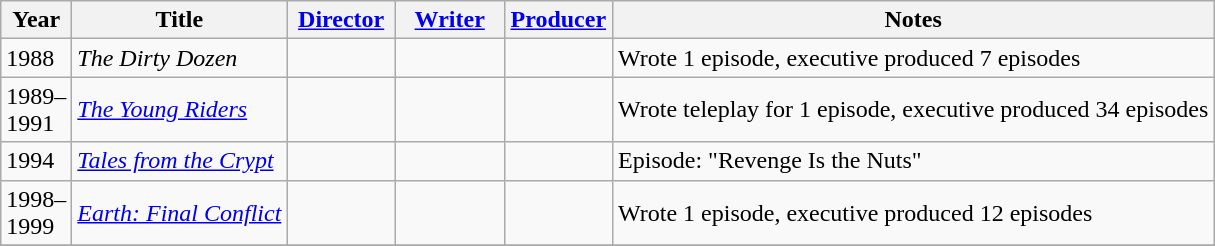<table class="wikitable sortable">
<tr>
<th style="width:33px;">Year</th>
<th>Title</th>
<th width="65"><a href='#'>Director</a></th>
<th width="65"><a href='#'>Writer</a></th>
<th width="65"><a href='#'>Producer</a></th>
<th>Notes</th>
</tr>
<tr>
<td>1988</td>
<td><em>The Dirty Dozen</em></td>
<td></td>
<td></td>
<td></td>
<td>Wrote 1 episode, executive produced 7 episodes</td>
</tr>
<tr>
<td>1989–1991</td>
<td><em><a href='#'>The Young Riders</a></em></td>
<td></td>
<td></td>
<td></td>
<td>Wrote teleplay for 1 episode, executive produced 34 episodes</td>
</tr>
<tr>
<td>1994</td>
<td><em><a href='#'>Tales from the Crypt</a></em></td>
<td></td>
<td></td>
<td></td>
<td>Episode: "Revenge Is the Nuts"</td>
</tr>
<tr>
<td>1998–1999</td>
<td><em><a href='#'>Earth: Final Conflict</a></em></td>
<td></td>
<td></td>
<td></td>
<td>Wrote 1 episode, executive produced 12 episodes</td>
</tr>
<tr>
</tr>
</table>
